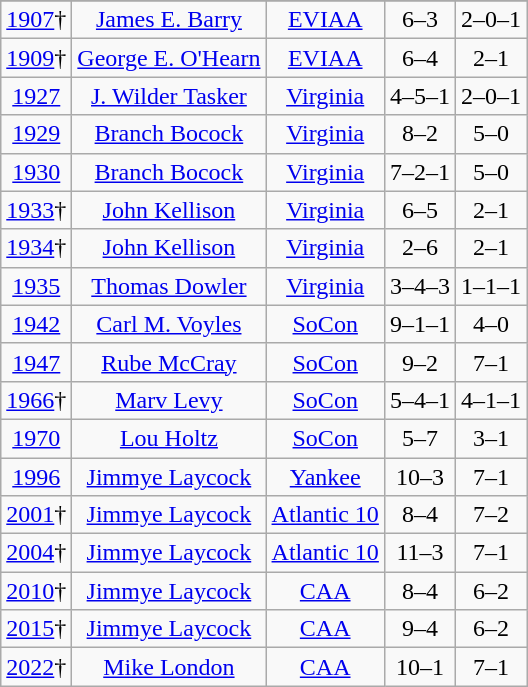<table class="wikitable" style="text-align:center;">
<tr>
</tr>
<tr>
<td><a href='#'>1907</a>†</td>
<td><a href='#'>James E. Barry</a></td>
<td><a href='#'>EVIAA</a></td>
<td>6–3</td>
<td>2–0–1</td>
</tr>
<tr>
<td><a href='#'>1909</a>†</td>
<td><a href='#'>George E. O'Hearn</a></td>
<td><a href='#'>EVIAA</a></td>
<td>6–4</td>
<td>2–1</td>
</tr>
<tr>
<td><a href='#'>1927</a></td>
<td><a href='#'>J. Wilder Tasker</a></td>
<td><a href='#'>Virginia</a></td>
<td>4–5–1</td>
<td>2–0–1</td>
</tr>
<tr>
<td><a href='#'>1929</a></td>
<td><a href='#'>Branch Bocock</a></td>
<td><a href='#'>Virginia</a></td>
<td>8–2</td>
<td>5–0</td>
</tr>
<tr>
<td><a href='#'>1930</a></td>
<td><a href='#'>Branch Bocock</a></td>
<td><a href='#'>Virginia</a></td>
<td>7–2–1</td>
<td>5–0</td>
</tr>
<tr>
<td><a href='#'>1933</a>†</td>
<td><a href='#'>John Kellison</a></td>
<td><a href='#'>Virginia</a></td>
<td>6–5</td>
<td>2–1</td>
</tr>
<tr>
<td><a href='#'>1934</a>†</td>
<td><a href='#'>John Kellison</a></td>
<td><a href='#'>Virginia</a></td>
<td>2–6</td>
<td>2–1</td>
</tr>
<tr>
<td><a href='#'>1935</a></td>
<td><a href='#'>Thomas Dowler</a></td>
<td><a href='#'>Virginia</a></td>
<td>3–4–3</td>
<td>1–1–1</td>
</tr>
<tr>
<td><a href='#'>1942</a></td>
<td><a href='#'>Carl M. Voyles</a></td>
<td><a href='#'>SoCon</a></td>
<td>9–1–1</td>
<td>4–0</td>
</tr>
<tr>
<td><a href='#'>1947</a></td>
<td><a href='#'>Rube McCray</a></td>
<td><a href='#'>SoCon</a></td>
<td>9–2</td>
<td>7–1</td>
</tr>
<tr>
<td><a href='#'>1966</a>†</td>
<td><a href='#'>Marv Levy</a></td>
<td><a href='#'>SoCon</a></td>
<td>5–4–1</td>
<td>4–1–1</td>
</tr>
<tr>
<td><a href='#'>1970</a></td>
<td><a href='#'>Lou Holtz</a></td>
<td><a href='#'>SoCon</a></td>
<td>5–7</td>
<td>3–1</td>
</tr>
<tr>
<td><a href='#'>1996</a></td>
<td><a href='#'>Jimmye Laycock</a></td>
<td><a href='#'>Yankee</a></td>
<td>10–3</td>
<td>7–1</td>
</tr>
<tr>
<td><a href='#'>2001</a>†</td>
<td><a href='#'>Jimmye Laycock</a></td>
<td><a href='#'>Atlantic 10</a></td>
<td>8–4</td>
<td>7–2</td>
</tr>
<tr>
<td><a href='#'>2004</a>†</td>
<td><a href='#'>Jimmye Laycock</a></td>
<td><a href='#'>Atlantic 10</a></td>
<td>11–3</td>
<td>7–1</td>
</tr>
<tr>
<td><a href='#'>2010</a>†</td>
<td><a href='#'>Jimmye Laycock</a></td>
<td><a href='#'>CAA</a></td>
<td>8–4</td>
<td>6–2</td>
</tr>
<tr>
<td><a href='#'>2015</a>†</td>
<td><a href='#'>Jimmye Laycock</a></td>
<td><a href='#'>CAA</a></td>
<td>9–4</td>
<td>6–2</td>
</tr>
<tr>
<td><a href='#'>2022</a>†</td>
<td><a href='#'>Mike London</a></td>
<td><a href='#'>CAA</a></td>
<td>10–1</td>
<td>7–1</td>
</tr>
</table>
